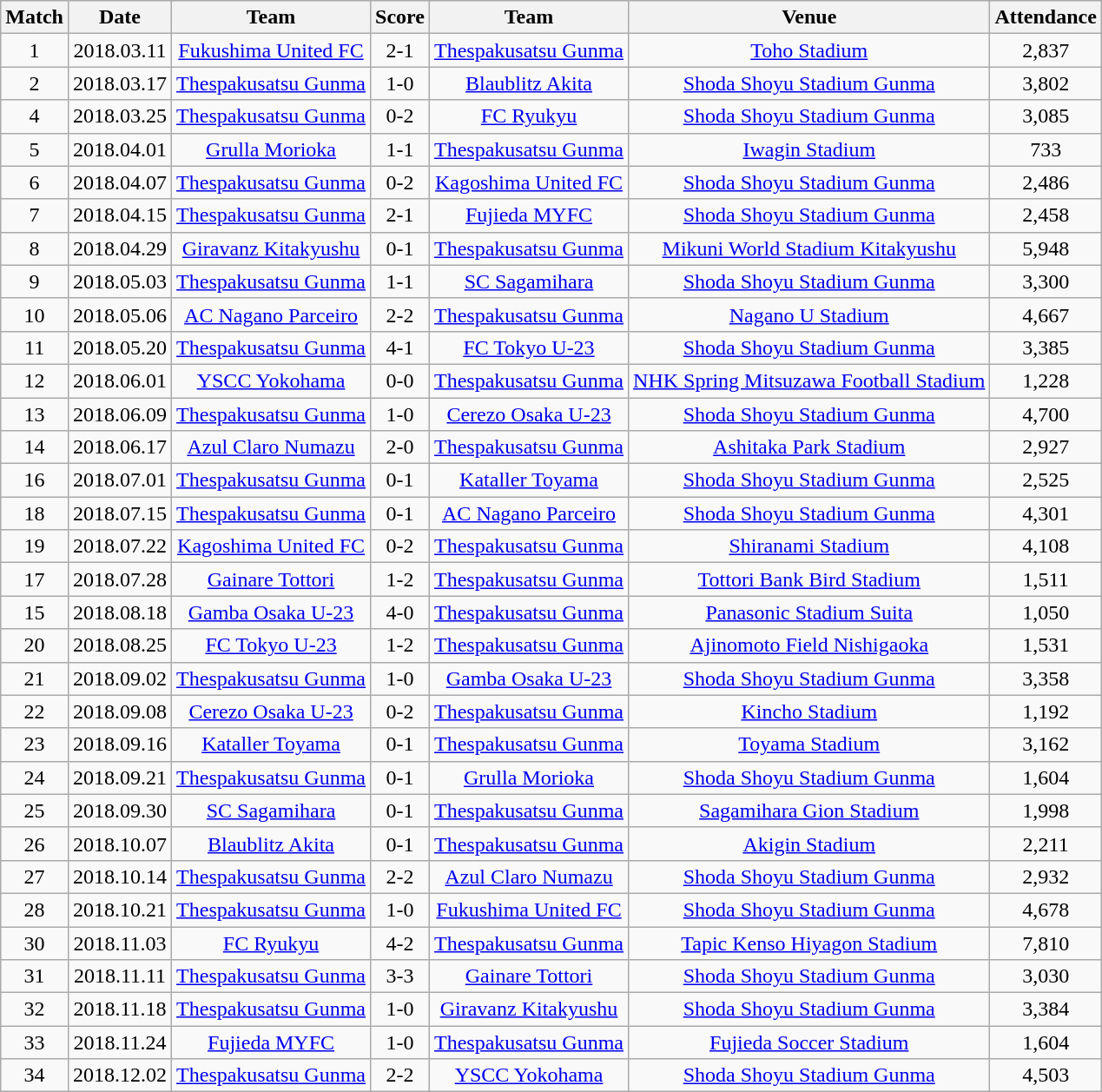<table class="wikitable" style="text-align:center;">
<tr>
<th>Match</th>
<th>Date</th>
<th>Team</th>
<th>Score</th>
<th>Team</th>
<th>Venue</th>
<th>Attendance</th>
</tr>
<tr>
<td>1</td>
<td>2018.03.11</td>
<td><a href='#'>Fukushima United FC</a></td>
<td>2-1</td>
<td><a href='#'>Thespakusatsu Gunma</a></td>
<td><a href='#'>Toho Stadium</a></td>
<td>2,837</td>
</tr>
<tr>
<td>2</td>
<td>2018.03.17</td>
<td><a href='#'>Thespakusatsu Gunma</a></td>
<td>1-0</td>
<td><a href='#'>Blaublitz Akita</a></td>
<td><a href='#'>Shoda Shoyu Stadium Gunma</a></td>
<td>3,802</td>
</tr>
<tr>
<td>4</td>
<td>2018.03.25</td>
<td><a href='#'>Thespakusatsu Gunma</a></td>
<td>0-2</td>
<td><a href='#'>FC Ryukyu</a></td>
<td><a href='#'>Shoda Shoyu Stadium Gunma</a></td>
<td>3,085</td>
</tr>
<tr>
<td>5</td>
<td>2018.04.01</td>
<td><a href='#'>Grulla Morioka</a></td>
<td>1-1</td>
<td><a href='#'>Thespakusatsu Gunma</a></td>
<td><a href='#'>Iwagin Stadium</a></td>
<td>733</td>
</tr>
<tr>
<td>6</td>
<td>2018.04.07</td>
<td><a href='#'>Thespakusatsu Gunma</a></td>
<td>0-2</td>
<td><a href='#'>Kagoshima United FC</a></td>
<td><a href='#'>Shoda Shoyu Stadium Gunma</a></td>
<td>2,486</td>
</tr>
<tr>
<td>7</td>
<td>2018.04.15</td>
<td><a href='#'>Thespakusatsu Gunma</a></td>
<td>2-1</td>
<td><a href='#'>Fujieda MYFC</a></td>
<td><a href='#'>Shoda Shoyu Stadium Gunma</a></td>
<td>2,458</td>
</tr>
<tr>
<td>8</td>
<td>2018.04.29</td>
<td><a href='#'>Giravanz Kitakyushu</a></td>
<td>0-1</td>
<td><a href='#'>Thespakusatsu Gunma</a></td>
<td><a href='#'>Mikuni World Stadium Kitakyushu</a></td>
<td>5,948</td>
</tr>
<tr>
<td>9</td>
<td>2018.05.03</td>
<td><a href='#'>Thespakusatsu Gunma</a></td>
<td>1-1</td>
<td><a href='#'>SC Sagamihara</a></td>
<td><a href='#'>Shoda Shoyu Stadium Gunma</a></td>
<td>3,300</td>
</tr>
<tr>
<td>10</td>
<td>2018.05.06</td>
<td><a href='#'>AC Nagano Parceiro</a></td>
<td>2-2</td>
<td><a href='#'>Thespakusatsu Gunma</a></td>
<td><a href='#'>Nagano U Stadium</a></td>
<td>4,667</td>
</tr>
<tr>
<td>11</td>
<td>2018.05.20</td>
<td><a href='#'>Thespakusatsu Gunma</a></td>
<td>4-1</td>
<td><a href='#'>FC Tokyo U-23</a></td>
<td><a href='#'>Shoda Shoyu Stadium Gunma</a></td>
<td>3,385</td>
</tr>
<tr>
<td>12</td>
<td>2018.06.01</td>
<td><a href='#'>YSCC Yokohama</a></td>
<td>0-0</td>
<td><a href='#'>Thespakusatsu Gunma</a></td>
<td><a href='#'>NHK Spring Mitsuzawa Football Stadium</a></td>
<td>1,228</td>
</tr>
<tr>
<td>13</td>
<td>2018.06.09</td>
<td><a href='#'>Thespakusatsu Gunma</a></td>
<td>1-0</td>
<td><a href='#'>Cerezo Osaka U-23</a></td>
<td><a href='#'>Shoda Shoyu Stadium Gunma</a></td>
<td>4,700</td>
</tr>
<tr>
<td>14</td>
<td>2018.06.17</td>
<td><a href='#'>Azul Claro Numazu</a></td>
<td>2-0</td>
<td><a href='#'>Thespakusatsu Gunma</a></td>
<td><a href='#'>Ashitaka Park Stadium</a></td>
<td>2,927</td>
</tr>
<tr>
<td>16</td>
<td>2018.07.01</td>
<td><a href='#'>Thespakusatsu Gunma</a></td>
<td>0-1</td>
<td><a href='#'>Kataller Toyama</a></td>
<td><a href='#'>Shoda Shoyu Stadium Gunma</a></td>
<td>2,525</td>
</tr>
<tr>
<td>18</td>
<td>2018.07.15</td>
<td><a href='#'>Thespakusatsu Gunma</a></td>
<td>0-1</td>
<td><a href='#'>AC Nagano Parceiro</a></td>
<td><a href='#'>Shoda Shoyu Stadium Gunma</a></td>
<td>4,301</td>
</tr>
<tr>
<td>19</td>
<td>2018.07.22</td>
<td><a href='#'>Kagoshima United FC</a></td>
<td>0-2</td>
<td><a href='#'>Thespakusatsu Gunma</a></td>
<td><a href='#'>Shiranami Stadium</a></td>
<td>4,108</td>
</tr>
<tr>
<td>17</td>
<td>2018.07.28</td>
<td><a href='#'>Gainare Tottori</a></td>
<td>1-2</td>
<td><a href='#'>Thespakusatsu Gunma</a></td>
<td><a href='#'>Tottori Bank Bird Stadium</a></td>
<td>1,511</td>
</tr>
<tr>
<td>15</td>
<td>2018.08.18</td>
<td><a href='#'>Gamba Osaka U-23</a></td>
<td>4-0</td>
<td><a href='#'>Thespakusatsu Gunma</a></td>
<td><a href='#'>Panasonic Stadium Suita</a></td>
<td>1,050</td>
</tr>
<tr>
<td>20</td>
<td>2018.08.25</td>
<td><a href='#'>FC Tokyo U-23</a></td>
<td>1-2</td>
<td><a href='#'>Thespakusatsu Gunma</a></td>
<td><a href='#'>Ajinomoto Field Nishigaoka</a></td>
<td>1,531</td>
</tr>
<tr>
<td>21</td>
<td>2018.09.02</td>
<td><a href='#'>Thespakusatsu Gunma</a></td>
<td>1-0</td>
<td><a href='#'>Gamba Osaka U-23</a></td>
<td><a href='#'>Shoda Shoyu Stadium Gunma</a></td>
<td>3,358</td>
</tr>
<tr>
<td>22</td>
<td>2018.09.08</td>
<td><a href='#'>Cerezo Osaka U-23</a></td>
<td>0-2</td>
<td><a href='#'>Thespakusatsu Gunma</a></td>
<td><a href='#'>Kincho Stadium</a></td>
<td>1,192</td>
</tr>
<tr>
<td>23</td>
<td>2018.09.16</td>
<td><a href='#'>Kataller Toyama</a></td>
<td>0-1</td>
<td><a href='#'>Thespakusatsu Gunma</a></td>
<td><a href='#'>Toyama Stadium</a></td>
<td>3,162</td>
</tr>
<tr>
<td>24</td>
<td>2018.09.21</td>
<td><a href='#'>Thespakusatsu Gunma</a></td>
<td>0-1</td>
<td><a href='#'>Grulla Morioka</a></td>
<td><a href='#'>Shoda Shoyu Stadium Gunma</a></td>
<td>1,604</td>
</tr>
<tr>
<td>25</td>
<td>2018.09.30</td>
<td><a href='#'>SC Sagamihara</a></td>
<td>0-1</td>
<td><a href='#'>Thespakusatsu Gunma</a></td>
<td><a href='#'>Sagamihara Gion Stadium</a></td>
<td>1,998</td>
</tr>
<tr>
<td>26</td>
<td>2018.10.07</td>
<td><a href='#'>Blaublitz Akita</a></td>
<td>0-1</td>
<td><a href='#'>Thespakusatsu Gunma</a></td>
<td><a href='#'>Akigin Stadium</a></td>
<td>2,211</td>
</tr>
<tr>
<td>27</td>
<td>2018.10.14</td>
<td><a href='#'>Thespakusatsu Gunma</a></td>
<td>2-2</td>
<td><a href='#'>Azul Claro Numazu</a></td>
<td><a href='#'>Shoda Shoyu Stadium Gunma</a></td>
<td>2,932</td>
</tr>
<tr>
<td>28</td>
<td>2018.10.21</td>
<td><a href='#'>Thespakusatsu Gunma</a></td>
<td>1-0</td>
<td><a href='#'>Fukushima United FC</a></td>
<td><a href='#'>Shoda Shoyu Stadium Gunma</a></td>
<td>4,678</td>
</tr>
<tr>
<td>30</td>
<td>2018.11.03</td>
<td><a href='#'>FC Ryukyu</a></td>
<td>4-2</td>
<td><a href='#'>Thespakusatsu Gunma</a></td>
<td><a href='#'>Tapic Kenso Hiyagon Stadium</a></td>
<td>7,810</td>
</tr>
<tr>
<td>31</td>
<td>2018.11.11</td>
<td><a href='#'>Thespakusatsu Gunma</a></td>
<td>3-3</td>
<td><a href='#'>Gainare Tottori</a></td>
<td><a href='#'>Shoda Shoyu Stadium Gunma</a></td>
<td>3,030</td>
</tr>
<tr>
<td>32</td>
<td>2018.11.18</td>
<td><a href='#'>Thespakusatsu Gunma</a></td>
<td>1-0</td>
<td><a href='#'>Giravanz Kitakyushu</a></td>
<td><a href='#'>Shoda Shoyu Stadium Gunma</a></td>
<td>3,384</td>
</tr>
<tr>
<td>33</td>
<td>2018.11.24</td>
<td><a href='#'>Fujieda MYFC</a></td>
<td>1-0</td>
<td><a href='#'>Thespakusatsu Gunma</a></td>
<td><a href='#'>Fujieda Soccer Stadium</a></td>
<td>1,604</td>
</tr>
<tr>
<td>34</td>
<td>2018.12.02</td>
<td><a href='#'>Thespakusatsu Gunma</a></td>
<td>2-2</td>
<td><a href='#'>YSCC Yokohama</a></td>
<td><a href='#'>Shoda Shoyu Stadium Gunma</a></td>
<td>4,503</td>
</tr>
</table>
